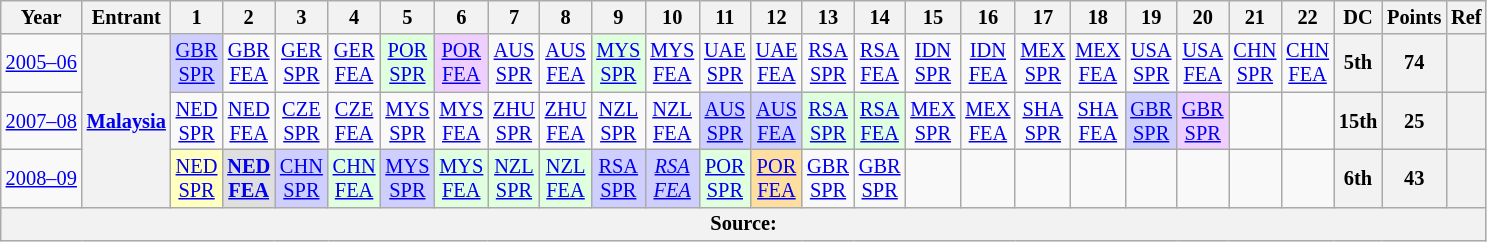<table class="wikitable" style="text-align:center; font-size:85%">
<tr>
<th>Year</th>
<th>Entrant</th>
<th>1</th>
<th>2</th>
<th>3</th>
<th>4</th>
<th>5</th>
<th>6</th>
<th>7</th>
<th>8</th>
<th>9</th>
<th>10</th>
<th>11</th>
<th>12</th>
<th>13</th>
<th>14</th>
<th>15</th>
<th>16</th>
<th>17</th>
<th>18</th>
<th>19</th>
<th>20</th>
<th>21</th>
<th>22</th>
<th>DC</th>
<th>Points</th>
<th>Ref</th>
</tr>
<tr>
<td nowrap><a href='#'>2005–06</a></td>
<th rowspan=3><a href='#'>Malaysia</a></th>
<td style="background:#CFCFFF;"><a href='#'>GBR<br>SPR</a><br></td>
<td><a href='#'>GBR<br>FEA</a></td>
<td><a href='#'>GER<br>SPR</a></td>
<td><a href='#'>GER<br>FEA</a></td>
<td style="background:#DFFFDF;"><a href='#'>POR<br>SPR</a><br></td>
<td style="background:#EFCFFF;"><a href='#'>POR<br>FEA</a><br></td>
<td><a href='#'>AUS<br>SPR</a></td>
<td><a href='#'>AUS<br>FEA</a></td>
<td style="background:#DFFFDF;"><a href='#'>MYS<br>SPR</a><br></td>
<td><a href='#'>MYS<br>FEA</a></td>
<td><a href='#'>UAE<br>SPR</a></td>
<td><a href='#'>UAE<br>FEA</a></td>
<td><a href='#'>RSA<br>SPR</a></td>
<td><a href='#'>RSA<br>FEA</a></td>
<td><a href='#'>IDN<br>SPR</a></td>
<td><a href='#'>IDN<br>FEA</a></td>
<td><a href='#'>MEX<br>SPR</a></td>
<td><a href='#'>MEX<br>FEA</a></td>
<td><a href='#'>USA<br>SPR</a></td>
<td><a href='#'>USA<br>FEA</a></td>
<td><a href='#'>CHN<br>SPR</a></td>
<td><a href='#'>CHN<br>FEA</a></td>
<th>5th</th>
<th>74</th>
<th></th>
</tr>
<tr>
<td nowrap><a href='#'>2007–08</a></td>
<td><a href='#'>NED<br>SPR</a></td>
<td><a href='#'>NED<br>FEA</a></td>
<td><a href='#'>CZE<br>SPR</a></td>
<td><a href='#'>CZE<br>FEA</a></td>
<td><a href='#'>MYS<br>SPR</a></td>
<td><a href='#'>MYS<br>FEA</a></td>
<td><a href='#'>ZHU<br>SPR</a></td>
<td><a href='#'>ZHU<br>FEA</a></td>
<td><a href='#'>NZL<br>SPR</a></td>
<td><a href='#'>NZL<br>FEA</a></td>
<td style="background:#CFCFFF;"><a href='#'>AUS<br>SPR</a><br></td>
<td style="background:#CFCFFF;"><a href='#'>AUS<br>FEA</a><br></td>
<td style="background:#DFFFDF;"><a href='#'>RSA<br>SPR</a><br></td>
<td style="background:#DFFFDF;"><a href='#'>RSA<br>FEA</a><br></td>
<td><a href='#'>MEX<br>SPR</a></td>
<td><a href='#'>MEX<br>FEA</a></td>
<td><a href='#'>SHA<br>SPR</a></td>
<td><a href='#'>SHA<br>FEA</a></td>
<td style="background:#CFCFFF;"><a href='#'>GBR<br>SPR</a><br></td>
<td style="background:#EFCFFF;"><a href='#'>GBR<br>SPR</a><br></td>
<td></td>
<td></td>
<th>15th</th>
<th>25</th>
<th></th>
</tr>
<tr>
<td nowrap><a href='#'>2008–09</a></td>
<td style="background:#FFFFBF;"><a href='#'>NED<br>SPR</a><br></td>
<td style="background:#DFDFDF;"><strong><a href='#'>NED<br>FEA</a></strong><br></td>
<td style="background:#CFCFFF;"><a href='#'>CHN<br>SPR</a><br></td>
<td style="background:#DFFFDF;"><a href='#'>CHN<br>FEA</a><br></td>
<td style="background:#CFCFFF;"><a href='#'>MYS<br>SPR</a><br></td>
<td style="background:#DFFFDF;"><a href='#'>MYS<br>FEA</a><br></td>
<td style="background:#DFFFDF;"><a href='#'>NZL<br>SPR</a><br></td>
<td style="background:#DFFFDF;"><a href='#'>NZL<br>FEA</a><br></td>
<td style="background:#CFCFFF;"><a href='#'>RSA<br>SPR</a><br></td>
<td style="background:#CFCFFF;"><em><a href='#'>RSA<br>FEA</a></em><br></td>
<td style="background:#DFFFDF;"><a href='#'>POR<br>SPR</a><br></td>
<td style="background:#FFDF9F;"><a href='#'>POR<br>FEA</a><br></td>
<td><a href='#'>GBR<br>SPR</a></td>
<td><a href='#'>GBR<br>SPR</a></td>
<td></td>
<td></td>
<td></td>
<td></td>
<td></td>
<td></td>
<td></td>
<td></td>
<th>6th</th>
<th>43</th>
<th></th>
</tr>
<tr>
<th colspan="28">Source:</th>
</tr>
</table>
